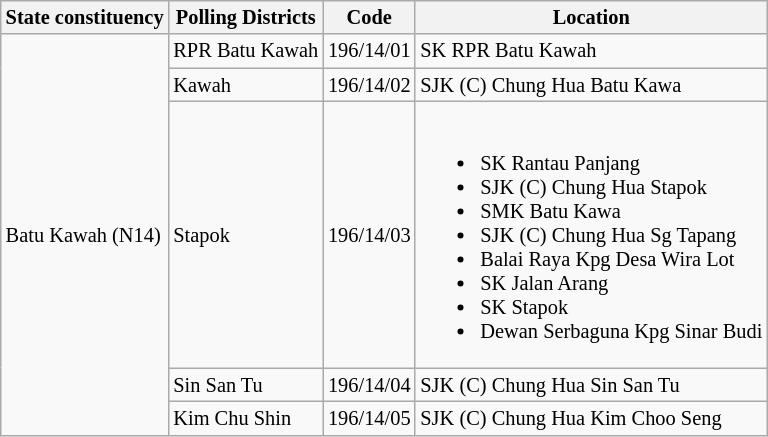<table class="wikitable sortable mw-collapsible" style="white-space:nowrap;font-size:85%">
<tr>
<th>State constituency</th>
<th>Polling Districts</th>
<th>Code</th>
<th>Location</th>
</tr>
<tr>
<td rowspan="5">Batu Kawah (N14)</td>
<td>RPR Batu Kawah</td>
<td>196/14/01</td>
<td>SK RPR Batu Kawah</td>
</tr>
<tr>
<td>Kawah</td>
<td>196/14/02</td>
<td>SJK (C) Chung Hua Batu Kawa</td>
</tr>
<tr>
<td>Stapok</td>
<td>196/14/03</td>
<td><br><ul><li>SK Rantau Panjang</li><li>SJK (C) Chung Hua Stapok</li><li>SMK Batu Kawa</li><li>SJK (C) Chung Hua Sg Tapang</li><li>Balai Raya Kpg Desa Wira Lot</li><li>SK Jalan Arang</li><li>SK Stapok</li><li>Dewan Serbaguna Kpg Sinar Budi</li></ul></td>
</tr>
<tr>
<td>Sin San Tu</td>
<td>196/14/04</td>
<td>SJK (C) Chung Hua Sin San Tu</td>
</tr>
<tr>
<td>Kim Chu Shin</td>
<td>196/14/05</td>
<td>SJK (C) Chung Hua Kim Choo Seng</td>
</tr>
</table>
